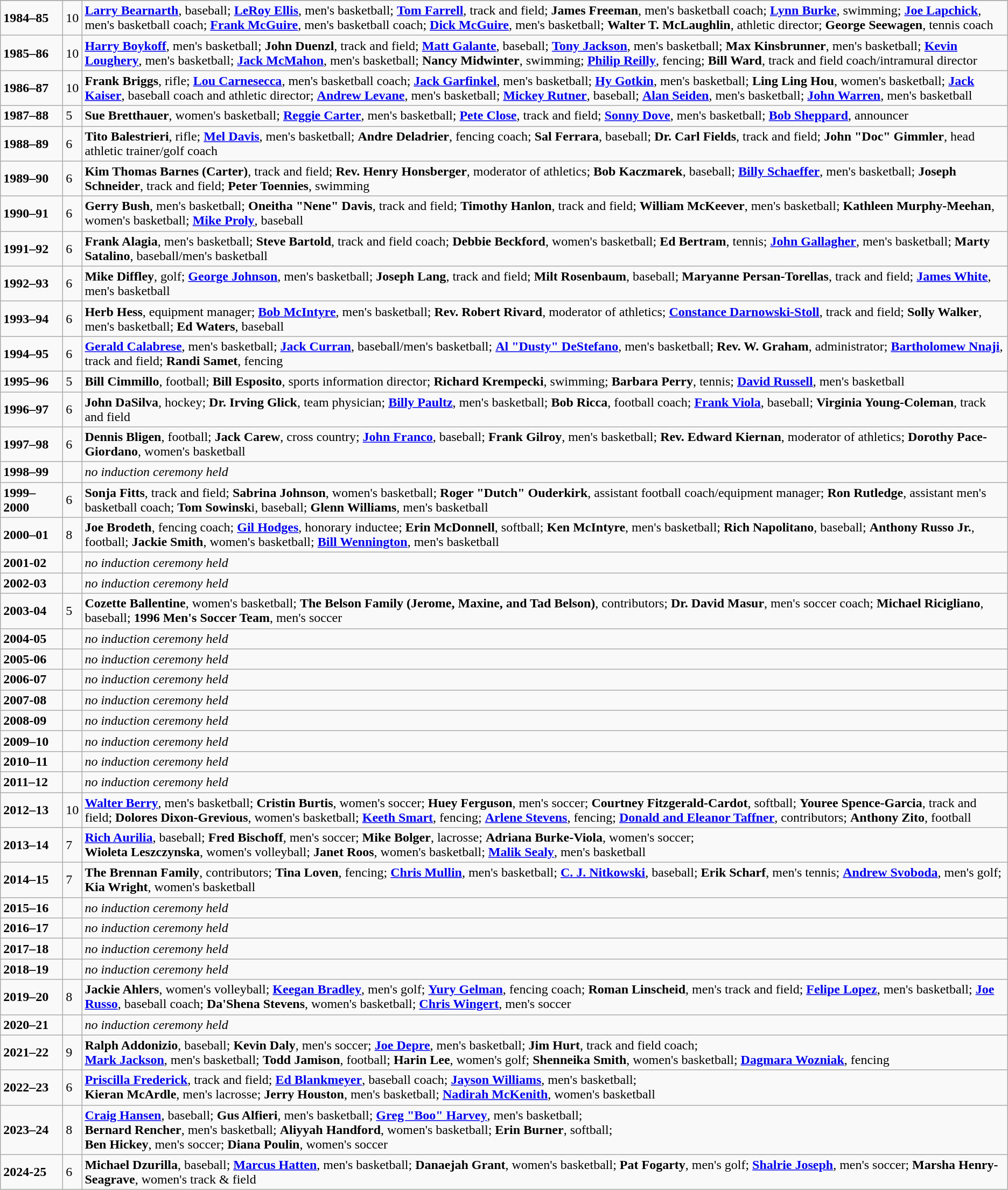<table class="wikitable" style="text-align:left">
<tr>
</tr>
<tr>
<td width=70><strong>1984–85</strong></td>
<td>10</td>
<td><strong><a href='#'>Larry Bearnarth</a></strong>, baseball; <strong><a href='#'>LeRoy Ellis</a></strong>, men's basketball; <strong><a href='#'>Tom Farrell</a></strong>, track and field; <strong>James Freeman</strong>, men's basketball coach; <strong><a href='#'>Lynn Burke</a></strong>, swimming; <strong><a href='#'>Joe Lapchick</a></strong>, men's basketball coach; <strong><a href='#'>Frank McGuire</a></strong>, men's basketball coach; <strong><a href='#'>Dick McGuire</a></strong>, men's basketball; <strong>Walter T. McLaughlin</strong>, athletic director; <strong>George Seewagen</strong>, tennis coach</td>
</tr>
<tr>
<td><strong>1985–86</strong></td>
<td>10</td>
<td><strong><a href='#'>Harry Boykoff</a></strong>, men's basketball; <strong>John Duenzl</strong>, track and field; <strong><a href='#'>Matt Galante</a></strong>, baseball; <strong><a href='#'>Tony Jackson</a></strong>, men's basketball; <strong>Max Kinsbrunner</strong>, men's basketball; <strong><a href='#'>Kevin Loughery</a></strong>, men's basketball; <strong><a href='#'>Jack McMahon</a></strong>, men's basketball; <strong>Nancy Midwinter</strong>, swimming; <strong><a href='#'>Philip Reilly</a></strong>, fencing; <strong>Bill Ward</strong>, track and field coach/intramural director</td>
</tr>
<tr>
<td><strong>1986–87</strong></td>
<td>10</td>
<td><strong>Frank Briggs</strong>, rifle; <strong><a href='#'>Lou Carnesecca</a></strong>, men's basketball coach; <strong><a href='#'>Jack Garfinkel</a></strong>, men's basketball; <strong><a href='#'>Hy Gotkin</a></strong>, men's basketball; <strong>Ling Ling Hou</strong>, women's basketball; <strong><a href='#'>Jack Kaiser</a></strong>, baseball coach and athletic director; <strong><a href='#'>Andrew Levane</a></strong>, men's basketball; <strong><a href='#'>Mickey Rutner</a></strong>, baseball; <strong><a href='#'>Alan Seiden</a></strong>, men's basketball; <strong><a href='#'>John Warren</a></strong>, men's basketball</td>
</tr>
<tr>
<td><strong>1987–88</strong></td>
<td>5</td>
<td><strong>Sue Bretthauer</strong>, women's basketball; <strong><a href='#'>Reggie Carter</a></strong>, men's basketball; <strong><a href='#'>Pete Close</a></strong>, track and field; <strong><a href='#'>Sonny Dove</a></strong>, men's basketball; <strong><a href='#'>Bob Sheppard</a></strong>, announcer</td>
</tr>
<tr>
<td><strong>1988–89</strong></td>
<td>6</td>
<td><strong>Tito Balestrieri</strong>, rifle; <strong><a href='#'>Mel Davis</a></strong>, men's basketball; <strong>Andre Deladrier</strong>, fencing coach; <strong>Sal Ferrara</strong>, baseball; <strong>Dr. Carl Fields</strong>, track and field; <strong>John "Doc" Gimmler</strong>, head athletic trainer/golf coach</td>
</tr>
<tr>
<td><strong>1989–90</strong></td>
<td>6</td>
<td><strong>Kim Thomas Barnes (Carter)</strong>, track and field; <strong>Rev. Henry Honsberger</strong>, moderator of athletics; <strong>Bob Kaczmarek</strong>, baseball; <strong><a href='#'>Billy Schaeffer</a></strong>, men's basketball; <strong>Joseph Schneider</strong>, track and field; <strong>Peter Toennies</strong>, swimming</td>
</tr>
<tr>
<td><strong>1990–91</strong></td>
<td>6</td>
<td><strong>Gerry Bush</strong>, men's basketball; <strong>Oneitha "Nene" Davis</strong>, track and field; <strong>Timothy Hanlon</strong>, track and field; <strong>William McKeever</strong>, men's basketball; <strong>Kathleen Murphy-Meehan</strong>, women's basketball; <strong><a href='#'>Mike Proly</a></strong>, baseball</td>
</tr>
<tr>
<td><strong>1991–92</strong></td>
<td>6</td>
<td><strong>Frank Alagia</strong>, men's basketball; <strong>Steve Bartold</strong>, track and field coach; <strong>Debbie Beckford</strong>, women's basketball; <strong>Ed Bertram</strong>, tennis; <strong><a href='#'>John Gallagher</a></strong>, men's basketball; <strong>Marty Satalino</strong>, baseball/men's basketball</td>
</tr>
<tr>
<td><strong>1992–93</strong></td>
<td>6</td>
<td><strong>Mike Diffley</strong>, golf; <strong><a href='#'>George Johnson</a></strong>, men's basketball; <strong>Joseph Lang</strong>, track and field; <strong>Milt Rosenbaum</strong>, baseball; <strong>Maryanne Persan-Torellas</strong>, track and field; <strong><a href='#'>James White</a></strong>, men's basketball</td>
</tr>
<tr>
<td><strong>1993–94</strong></td>
<td>6</td>
<td><strong>Herb Hess</strong>, equipment manager; <strong><a href='#'>Bob McIntyre</a></strong>, men's basketball; <strong>Rev. Robert Rivard</strong>, moderator of athletics; <strong><a href='#'>Constance Darnowski-Stoll</a></strong>, track and field; <strong>Solly Walker</strong>, men's basketball; <strong>Ed Waters</strong>, baseball</td>
</tr>
<tr>
<td><strong>1994–95</strong></td>
<td>6</td>
<td><strong><a href='#'>Gerald Calabrese</a></strong>, men's basketball; <strong><a href='#'>Jack Curran</a></strong>, baseball/men's basketball; <strong><a href='#'>Al "Dusty" DeStefano</a></strong>, men's basketball; <strong>Rev. W. Graham</strong>, administrator; <strong><a href='#'>Bartholomew Nnaji</a></strong>, track and field; <strong>Randi Samet</strong>, fencing</td>
</tr>
<tr>
<td><strong>1995–96</strong></td>
<td>5</td>
<td><strong>Bill Cimmillo</strong>, football; <strong>Bill Esposito</strong>, sports information director; <strong>Richard Krempecki</strong>, swimming; <strong>Barbara Perry</strong>, tennis; <strong><a href='#'>David Russell</a></strong>, men's basketball</td>
</tr>
<tr>
<td><strong>1996–97</strong></td>
<td>6</td>
<td><strong>John DaSilva</strong>, hockey; <strong>Dr. Irving Glick</strong>, team physician; <strong><a href='#'>Billy Paultz</a></strong>, men's basketball; <strong>Bob Ricca</strong>, football coach; <strong><a href='#'>Frank Viola</a></strong>, baseball; <strong>Virginia Young-Coleman</strong>, track and field</td>
</tr>
<tr>
<td><strong>1997–98</strong></td>
<td>6</td>
<td><strong>Dennis Bligen</strong>, football; <strong>Jack Carew</strong>, cross country; <strong><a href='#'>John Franco</a></strong>, baseball; <strong>Frank Gilroy</strong>, men's basketball; <strong>Rev. Edward Kiernan</strong>, moderator of athletics; <strong>Dorothy Pace-Giordano</strong>, women's basketball</td>
</tr>
<tr>
<td><strong>1998–99</strong></td>
<td></td>
<td><em>no induction ceremony held</em></td>
</tr>
<tr>
<td><strong>1999–2000</strong></td>
<td>6</td>
<td><strong>Sonja Fitts</strong>, track and field; <strong>Sabrina Johnson</strong>, women's basketball; <strong>Roger "Dutch" Ouderkirk</strong>, assistant football coach/equipment manager; <strong>Ron Rutledge</strong>, assistant men's basketball coach; <strong>Tom Sowinsk</strong>i, baseball; <strong>Glenn Williams</strong>, men's basketball</td>
</tr>
<tr>
<td><strong>2000–01</strong></td>
<td>8</td>
<td><strong>Joe Brodeth</strong>, fencing coach; <strong><a href='#'>Gil Hodges</a></strong>, honorary inductee; <strong>Erin McDonnell</strong>, softball; <strong>Ken McIntyre</strong>, men's basketball; <strong>Rich Napolitano</strong>, baseball; <strong>Anthony Russo Jr.</strong>, football; <strong>Jackie Smith</strong>, women's basketball; <strong><a href='#'>Bill Wennington</a></strong>, men's basketball</td>
</tr>
<tr>
<td><strong>2001-02</strong></td>
<td></td>
<td><em>no induction ceremony held</em></td>
</tr>
<tr>
<td><strong>2002-03</strong></td>
<td></td>
<td><em>no induction ceremony held</em></td>
</tr>
<tr>
<td><strong>2003-04</strong></td>
<td>5</td>
<td><strong>Cozette Ballentine</strong>, women's basketball; <strong>The Belson Family (Jerome, Maxine, and Tad Belson)</strong>, contributors; <strong>Dr. David Masur</strong>, men's soccer coach; <strong>Michael Ricigliano</strong>, baseball; <strong>1996 Men's Soccer Team</strong>, men's soccer</td>
</tr>
<tr>
<td><strong>2004-05</strong></td>
<td></td>
<td><em>no induction ceremony held</em></td>
</tr>
<tr>
<td><strong>2005-06</strong></td>
<td></td>
<td><em>no induction ceremony held</em></td>
</tr>
<tr>
<td><strong>2006-07</strong></td>
<td></td>
<td><em>no induction ceremony held</em></td>
</tr>
<tr>
<td><strong>2007-08</strong></td>
<td></td>
<td><em>no induction ceremony held</em></td>
</tr>
<tr>
<td><strong>2008-09</strong></td>
<td></td>
<td><em>no induction ceremony held</em></td>
</tr>
<tr>
<td><strong>2009–10</strong></td>
<td></td>
<td><em>no induction ceremony held</em></td>
</tr>
<tr>
<td><strong>2010–11</strong></td>
<td></td>
<td><em>no induction ceremony held</em></td>
</tr>
<tr>
<td><strong>2011–12</strong></td>
<td></td>
<td><em>no induction ceremony held</em></td>
</tr>
<tr>
<td><strong>2012–13</strong></td>
<td>10</td>
<td><strong><a href='#'>Walter Berry</a></strong>, men's basketball; <strong>Cristin Burtis</strong>, women's soccer; <strong>Huey Ferguson</strong>, men's soccer; <strong>Courtney Fitzgerald-Cardot</strong>, softball; <strong>Youree Spence-Garcia</strong>, track and field; <strong>Dolores Dixon-Grevious</strong>, women's basketball; <strong><a href='#'>Keeth Smart</a></strong>, fencing; <strong><a href='#'>Arlene Stevens</a></strong>, fencing; <strong><a href='#'>Donald and Eleanor Taffner</a></strong>, contributors; <strong>Anthony Zito</strong>, football</td>
</tr>
<tr>
<td><strong>2013–14</strong></td>
<td>7</td>
<td><strong><a href='#'>Rich Aurilia</a></strong>, baseball; <strong>Fred Bischoff</strong>, men's soccer; <strong>Mike Bolger</strong>, lacrosse; <strong>Adriana Burke-Viola</strong>, women's soccer; <br> <strong>Wioleta Leszczynska</strong>, women's volleyball; <strong>Janet Roos</strong>, women's basketball; <strong><a href='#'>Malik Sealy</a></strong>, men's basketball</td>
</tr>
<tr>
<td><strong>2014–15</strong></td>
<td>7</td>
<td><strong>The Brennan Family</strong>, contributors; <strong>Tina Loven</strong>, fencing; <strong><a href='#'>Chris Mullin</a></strong>, men's basketball; <strong><a href='#'>C. J. Nitkowski</a></strong>, baseball; <strong>Erik Scharf</strong>, men's tennis; <strong><a href='#'>Andrew Svoboda</a></strong>, men's golf; <strong>Kia Wright</strong>, women's basketball</td>
</tr>
<tr>
<td><strong>2015–16</strong></td>
<td></td>
<td><em>no induction ceremony held</em></td>
</tr>
<tr>
<td><strong>2016–17</strong></td>
<td></td>
<td><em>no induction ceremony held</em></td>
</tr>
<tr>
<td><strong>2017–18</strong></td>
<td></td>
<td><em>no induction ceremony held</em></td>
</tr>
<tr>
<td><strong>2018–19</strong></td>
<td></td>
<td><em>no induction ceremony held</em></td>
</tr>
<tr>
<td><strong>2019–20</strong></td>
<td>8</td>
<td><strong>Jackie Ahlers</strong>, women's volleyball; <strong><a href='#'>Keegan Bradley</a></strong>, men's golf; <strong><a href='#'>Yury Gelman</a></strong>, fencing coach; <strong>Roman Linscheid</strong>, men's track and field; <strong><a href='#'>Felipe Lopez</a></strong>, men's basketball; <strong><a href='#'>Joe Russo</a></strong>, baseball coach; <strong>Da'Shena Stevens</strong>, women's basketball; <strong><a href='#'>Chris Wingert</a></strong>, men's soccer</td>
</tr>
<tr>
<td><strong>2020–21</strong></td>
<td></td>
<td><em>no induction ceremony held</em></td>
</tr>
<tr>
<td><strong>2021–22</strong></td>
<td>9</td>
<td><strong>Ralph Addonizio</strong>, baseball; <strong>Kevin Daly</strong>, men's soccer; <strong><a href='#'>Joe Depre</a></strong>, men's basketball; <strong>Jim Hurt</strong>, track and field coach; <br> <strong><a href='#'>Mark Jackson</a></strong>, men's basketball; <strong>Todd Jamison</strong>, football; <strong>Harin Lee</strong>, women's golf; <strong>Shenneika Smith</strong>, women's basketball; <strong><a href='#'>Dagmara Wozniak</a></strong>, fencing</td>
</tr>
<tr>
<td><strong>2022–23</strong></td>
<td>6</td>
<td><strong><a href='#'>Priscilla Frederick</a></strong>, track and field; <strong><a href='#'>Ed Blankmeyer</a></strong>, baseball coach; <strong><a href='#'>Jayson Williams</a></strong>, men's basketball; <br> <strong>Kieran McArdle</strong>, men's lacrosse; <strong>Jerry Houston</strong>, men's basketball; <strong><a href='#'>Nadirah McKenith</a></strong>, women's basketball</td>
</tr>
<tr>
<td><strong>2023–24</strong></td>
<td>8</td>
<td><strong><a href='#'>Craig Hansen</a></strong>, baseball; <strong>Gus Alfieri</strong>, men's basketball; <strong><a href='#'>Greg "Boo" Harvey</a></strong>, men's basketball;  <br> <strong>Bernard Rencher</strong>, men's basketball; <strong>Aliyyah Handford</strong>, women's basketball; <strong>Erin Burner</strong>, softball; <br> <strong>Ben Hickey</strong>, men's soccer; <strong>Diana Poulin</strong>, women's soccer</td>
</tr>
<tr>
<td><strong>2024-25</strong></td>
<td>6</td>
<td><strong>Michael Dzurilla</strong>, baseball; <strong><a href='#'>Marcus Hatten</a></strong>, men's basketball;  <strong>Danaejah Grant</strong>, women's basketball; <strong>Pat Fogarty</strong>, men's golf; <strong><a href='#'>Shalrie Joseph</a></strong>, men's soccer; <strong>Marsha Henry-Seagrave</strong>, women's track & field</td>
</tr>
</table>
